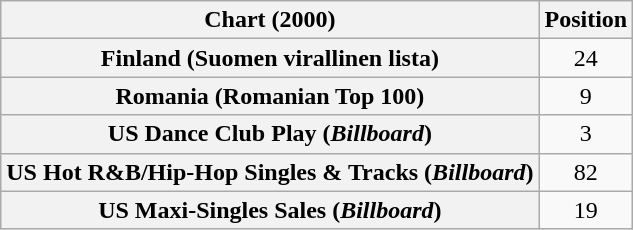<table class="wikitable plainrowheaders sortable">
<tr>
<th>Chart (2000)</th>
<th>Position</th>
</tr>
<tr>
<th scope="row">Finland (Suomen virallinen lista)</th>
<td style="text-align:center;">24</td>
</tr>
<tr>
<th scope="row">Romania (Romanian Top 100)</th>
<td style="text-align:center;">9</td>
</tr>
<tr>
<th scope="row">US Dance Club Play (<em>Billboard</em>)</th>
<td style="text-align:center;">3</td>
</tr>
<tr>
<th scope="row">US Hot R&B/Hip-Hop Singles & Tracks (<em>Billboard</em>)</th>
<td style="text-align:center;">82</td>
</tr>
<tr>
<th scope="row">US Maxi-Singles Sales (<em>Billboard</em>)</th>
<td style="text-align:center;">19</td>
</tr>
</table>
